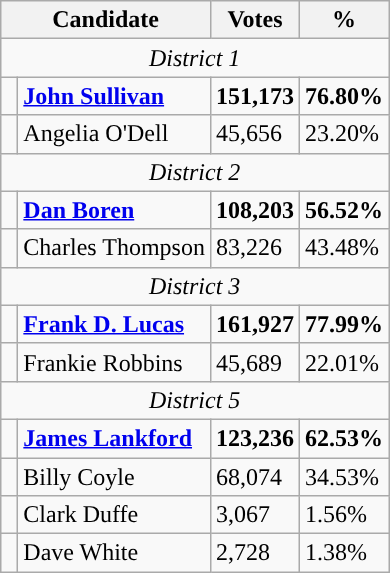<table class="wikitable">
<tr>
<th colspan="2" rowspan="1" align="center" valign="top"><strong>Candidate</strong></th>
<th valign="top"><strong>Votes</strong></th>
<th valign="top"><strong>%</strong></th>
</tr>
<tr>
<td colspan="4" align="center"><em>District 1</em></td>
</tr>
<tr>
<td style="background-color:"> </td>
<td><strong><a href='#'>John Sullivan</a></strong></td>
<td><strong>151,173</strong></td>
<td><strong>76.80%</strong></td>
</tr>
<tr>
<td style="background-color:"> </td>
<td>Angelia O'Dell</td>
<td>45,656</td>
<td>23.20%</td>
</tr>
<tr>
<td colspan="4" align="center"><em>District 2</em></td>
</tr>
<tr>
<td style="background-color:"> </td>
<td><strong><a href='#'>Dan Boren</a></strong></td>
<td><strong>108,203</strong></td>
<td><strong>56.52%</strong></td>
</tr>
<tr>
<td style="background-color:"> </td>
<td>Charles Thompson</td>
<td>83,226</td>
<td>43.48%</td>
</tr>
<tr>
<td colspan="4" align="center"><em>District 3</em></td>
</tr>
<tr>
<td style="background-color:"> </td>
<td><strong><a href='#'>Frank D. Lucas</a></strong></td>
<td><strong>161,927</strong></td>
<td><strong>77.99%</strong></td>
</tr>
<tr>
<td style="background-color:"> </td>
<td>Frankie Robbins</td>
<td>45,689</td>
<td>22.01%</td>
</tr>
<tr>
<td colspan="4" align="center"><em>District 5</em></td>
</tr>
<tr>
<td style="background-color:"> </td>
<td><strong><a href='#'>James Lankford</a></strong></td>
<td><strong>123,236</strong></td>
<td><strong>62.53%</strong></td>
</tr>
<tr>
<td style="background-color:"> </td>
<td>Billy Coyle</td>
<td>68,074</td>
<td>34.53%</td>
</tr>
<tr>
<td style="background-color:"> </td>
<td>Clark Duffe</td>
<td>3,067</td>
<td>1.56%</td>
</tr>
<tr>
<td style="background-color:"> </td>
<td>Dave White</td>
<td>2,728</td>
<td>1.38%</td>
</tr>
</table>
